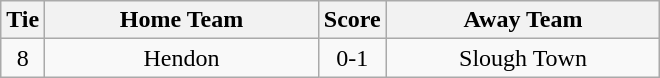<table class="wikitable" style="text-align:center;">
<tr>
<th width=20>Tie</th>
<th width=175>Home Team</th>
<th width=20>Score</th>
<th width=175>Away Team</th>
</tr>
<tr>
<td>8</td>
<td>Hendon</td>
<td>0-1</td>
<td>Slough Town</td>
</tr>
</table>
